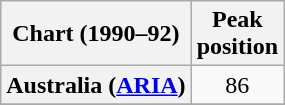<table class="wikitable sortable plainrowheaders" style="text-align:center">
<tr>
<th>Chart (1990–92)</th>
<th>Peak<br>position</th>
</tr>
<tr>
<th scope="row">Australia (<a href='#'>ARIA</a>)</th>
<td>86</td>
</tr>
<tr>
</tr>
</table>
